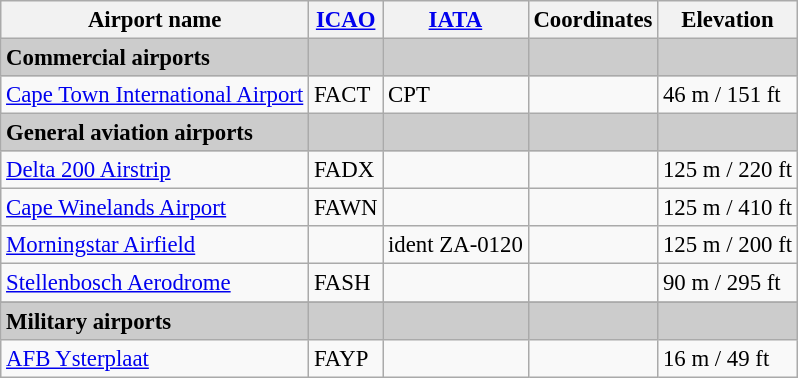<table class="wikitable" style="font-size: 95%;">
<tr valign=baseline>
<th>Airport name</th>
<th><a href='#'>ICAO</a></th>
<th><a href='#'>IATA</a></th>
<th>Coordinates</th>
<th>Elevation</th>
</tr>
<tr bgcolor=#CCCCCC>
<td><strong>Commercial airports</strong></td>
<td></td>
<td></td>
<td></td>
<td></td>
</tr>
<tr valign=top>
<td><a href='#'>Cape Town International Airport</a></td>
<td>FACT</td>
<td>CPT</td>
<td><small></small></td>
<td>46 m / 151 ft</td>
</tr>
<tr bgcolor=#CCCCCC>
<td><strong>General aviation airports</strong></td>
<td></td>
<td></td>
<td></td>
<td></td>
</tr>
<tr valign=top>
<td><a href='#'>Delta 200 Airstrip</a></td>
<td>FADX</td>
<td></td>
<td><small></small></td>
<td>125 m / 220 ft</td>
</tr>
<tr valign=top>
<td><a href='#'>Cape Winelands Airport</a></td>
<td>FAWN</td>
<td></td>
<td><small></small></td>
<td>125 m / 410 ft</td>
</tr>
<tr valign=top>
<td><a href='#'>Morningstar Airfield</a></td>
<td></td>
<td>ident ZA-0120</td>
<td><small></small></td>
<td>125 m / 200 ft</td>
</tr>
<tr valign=top>
<td><a href='#'>Stellenbosch Aerodrome</a></td>
<td>FASH</td>
<td></td>
<td><small></small></td>
<td>90 m / 295 ft</td>
</tr>
<tr valign=top>
</tr>
<tr bgcolor=#CCCCCC>
<td><strong>Military airports</strong></td>
<td></td>
<td></td>
<td></td>
<td></td>
</tr>
<tr valign=top>
<td><a href='#'>AFB Ysterplaat</a></td>
<td>FAYP</td>
<td></td>
<td><small></small></td>
<td>16 m / 49 ft</td>
</tr>
</table>
